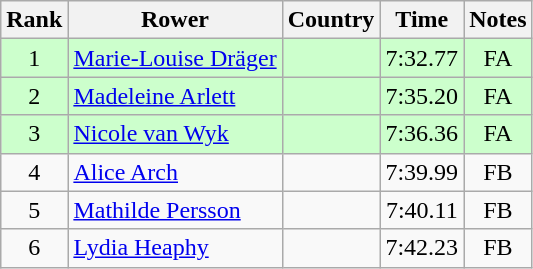<table class="wikitable" style="text-align:center">
<tr>
<th>Rank</th>
<th>Rower</th>
<th>Country</th>
<th>Time</th>
<th>Notes</th>
</tr>
<tr bgcolor=ccffcc>
<td>1</td>
<td align="left"><a href='#'>Marie-Louise Dräger</a></td>
<td align="left"></td>
<td>7:32.77</td>
<td>FA</td>
</tr>
<tr bgcolor=ccffcc>
<td>2</td>
<td align="left"><a href='#'>Madeleine Arlett</a></td>
<td align="left"></td>
<td>7:35.20</td>
<td>FA</td>
</tr>
<tr bgcolor=ccffcc>
<td>3</td>
<td align="left"><a href='#'>Nicole van Wyk</a></td>
<td align="left"></td>
<td>7:36.36</td>
<td>FA</td>
</tr>
<tr>
<td>4</td>
<td align="left"><a href='#'>Alice Arch</a></td>
<td align="left"></td>
<td>7:39.99</td>
<td>FB</td>
</tr>
<tr>
<td>5</td>
<td align="left"><a href='#'>Mathilde Persson</a></td>
<td align="left"></td>
<td>7:40.11</td>
<td>FB</td>
</tr>
<tr>
<td>6</td>
<td align="left"><a href='#'>Lydia Heaphy</a></td>
<td align="left"></td>
<td>7:42.23</td>
<td>FB</td>
</tr>
</table>
